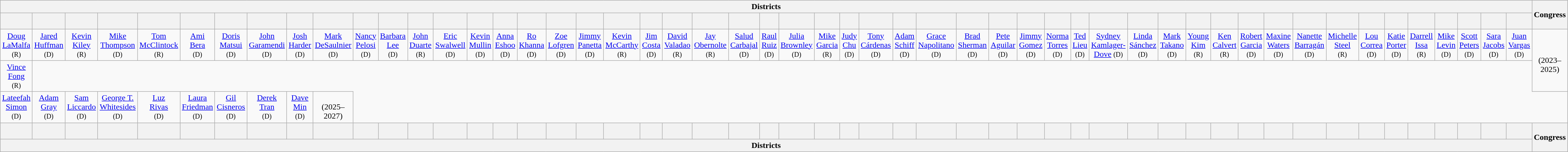<table class=wikitable style="text-align:center">
<tr>
<th colspan=52>Districts</th>
<th rowspan=2>Congress</th>
</tr>
<tr style="height:2em">
<th></th>
<th></th>
<th></th>
<th></th>
<th></th>
<th></th>
<th></th>
<th></th>
<th></th>
<th></th>
<th></th>
<th></th>
<th></th>
<th></th>
<th></th>
<th></th>
<th></th>
<th></th>
<th></th>
<th></th>
<th></th>
<th></th>
<th></th>
<th></th>
<th></th>
<th></th>
<th></th>
<th></th>
<th></th>
<th></th>
<th></th>
<th></th>
<th></th>
<th></th>
<th></th>
<th></th>
<th></th>
<th></th>
<th></th>
<th></th>
<th></th>
<th></th>
<th></th>
<th></th>
<th></th>
<th></th>
<th></th>
<th></th>
<th></th>
<th></th>
<th></th>
<th></th>
</tr>
<tr style="height:2em">
<td><a href='#'>Doug<br>LaMalfa</a><br><small>(R)</small></td>
<td><a href='#'>Jared<br>Huffman</a><br><small>(D)</small></td>
<td><a href='#'>Kevin<br>Kiley</a><br><small>(R)</small></td>
<td><a href='#'>Mike<br>Thompson</a><br><small>(D)</small></td>
<td><a href='#'>Tom<br>McClintock</a> <br><small>(R)</small></td>
<td><a href='#'>Ami<br>Bera</a><br><small>(D)</small></td>
<td><a href='#'>Doris<br>Matsui</a><br><small>(D)</small></td>
<td><a href='#'>John<br>Garamendi</a><br><small>(D)</small></td>
<td><a href='#'>Josh<br>Harder</a><br><small>(D)</small></td>
<td><a href='#'>Mark<br>DeSaulnier</a><br><small>(D)</small></td>
<td><a href='#'>Nancy<br>Pelosi</a><br><small>(D)</small></td>
<td><a href='#'>Barbara<br>Lee</a><br><small>(D)</small></td>
<td><a href='#'>John<br>Duarte</a><br><small>(R)</small></td>
<td><a href='#'>Eric<br>Swalwell</a><br><small>(D)</small></td>
<td><a href='#'>Kevin<br>Mullin</a><br><small>(D)</small></td>
<td><a href='#'>Anna<br>Eshoo</a><br><small>(D)</small></td>
<td><a href='#'>Ro<br>Khanna</a><br><small>(D)</small></td>
<td><a href='#'>Zoe<br>Lofgren</a><br><small>(D)</small></td>
<td><a href='#'>Jimmy<br>Panetta</a><br><small>(D)</small></td>
<td><a href='#'>Kevin<br>McCarthy</a> <br><small>(R)</small></td>
<td><a href='#'>Jim<br>Costa</a><br><small>(D)</small></td>
<td><a href='#'>David<br>Valadao</a><br><small>(R)</small></td>
<td><a href='#'>Jay<br>Obernolte</a><br><small>(R)</small></td>
<td><a href='#'>Salud<br>Carbajal</a><br><small>(D)</small></td>
<td><a href='#'>Raul<br>Ruiz</a><br><small>(D)</small></td>
<td><a href='#'>Julia<br>Brownley</a><br><small>(D)</small></td>
<td><a href='#'>Mike<br>Garcia</a><br><small>(R)</small></td>
<td><a href='#'>Judy<br>Chu</a><br><small>(D)</small></td>
<td><a href='#'>Tony<br>Cárdenas</a><br><small>(D)</small></td>
<td><a href='#'>Adam<br>Schiff</a><br><small>(D)</small></td>
<td><a href='#'>Grace<br>Napolitano</a><br><small>(D)</small></td>
<td><a href='#'>Brad<br>Sherman</a><br><small>(D)</small></td>
<td><a href='#'>Pete<br>Aguilar</a><br><small>(D)</small></td>
<td><a href='#'>Jimmy<br>Gomez</a><br><small>(D)</small></td>
<td><a href='#'>Norma<br>Torres</a><br><small>(D)</small></td>
<td><a href='#'>Ted<br>Lieu</a><br><small>(D)</small></td>
<td><a href='#'>Sydney<br>Kamlager-<br>Dove</a> <small>(D)</small></td>
<td><a href='#'>Linda<br>Sánchez</a><br><small>(D)</small></td>
<td><a href='#'>Mark<br>Takano</a><br><small>(D)</small></td>
<td><a href='#'>Young<br>Kim</a><br><small>(R)</small></td>
<td><a href='#'>Ken<br>Calvert</a><br><small>(R)</small></td>
<td><a href='#'>Robert<br>Garcia</a><br><small>(D)</small></td>
<td><a href='#'>Maxine<br>Waters</a><br><small>(D)</small></td>
<td><a href='#'>Nanette<br>Barragán</a><br><small>(D)</small></td>
<td><a href='#'>Michelle<br>Steel</a><br><small>(R)</small></td>
<td><a href='#'>Lou<br>Correa</a><br><small>(D)</small></td>
<td><a href='#'>Katie<br>Porter</a><br><small>(D)</small></td>
<td><a href='#'>Darrell<br>Issa</a><br><small>(R)</small></td>
<td><a href='#'>Mike<br>Levin</a><br><small>(D)</small></td>
<td><a href='#'>Scott<br>Peters</a><br><small>(D)</small></td>
<td><a href='#'>Sara<br>Jacobs</a><br><small>(D)</small></td>
<td><a href='#'>Juan<br>Vargas</a><br><small>(D)</small></td>
<td rowspan=2><strong></strong><br>(2023–2025)</td>
</tr>
<tr style="height:2em">
<td><a href='#'>Vince<br>Fong</a><br><small>(R)</small></td>
</tr>
<tr style="height:2em">
<td><a href='#'>Lateefah<br>Simon</a><br><small>(D)</small></td>
<td><a href='#'>Adam<br>Gray</a><br><small>(D)</small></td>
<td><a href='#'>Sam<br>Liccardo</a><br><small>(D)</small></td>
<td><a href='#'>George T.<br>Whitesides</a><br><small>(D)</small></td>
<td><a href='#'>Luz<br>Rivas</a><br><small>(D)</small></td>
<td><a href='#'>Laura<br>Friedman</a><br><small>(D)</small></td>
<td><a href='#'>Gil<br>Cisneros</a><br><small>(D)</small></td>
<td><a href='#'>Derek<br>Tran</a><br><small>(D)</small></td>
<td><a href='#'>Dave<br>Min</a><br><small>(D)</small></td>
<td><strong></strong><br>(2025–2027)</td>
</tr>
<tr style="height:2em">
<th></th>
<th></th>
<th></th>
<th></th>
<th></th>
<th></th>
<th></th>
<th></th>
<th></th>
<th></th>
<th></th>
<th></th>
<th></th>
<th></th>
<th></th>
<th></th>
<th></th>
<th></th>
<th></th>
<th></th>
<th></th>
<th></th>
<th></th>
<th></th>
<th></th>
<th></th>
<th></th>
<th></th>
<th></th>
<th></th>
<th></th>
<th></th>
<th></th>
<th></th>
<th></th>
<th></th>
<th></th>
<th></th>
<th></th>
<th></th>
<th></th>
<th></th>
<th></th>
<th></th>
<th></th>
<th></th>
<th></th>
<th></th>
<th></th>
<th></th>
<th></th>
<th></th>
<th rowspan=2>Congress</th>
</tr>
<tr>
<th colspan=52>Districts</th>
</tr>
</table>
